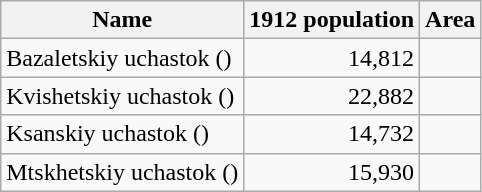<table class="wikitable sortable">
<tr>
<th>Name</th>
<th>1912 population</th>
<th>Area</th>
</tr>
<tr>
<td>Bazaletskiy uchastok ()</td>
<td align="right">14,812</td>
<td></td>
</tr>
<tr>
<td>Kvishetskiy uchastok ()</td>
<td align="right">22,882</td>
<td></td>
</tr>
<tr>
<td>Ksanskiy uchastok ()</td>
<td align="right">14,732</td>
<td></td>
</tr>
<tr>
<td>Mtskhetskiy uchastok ()</td>
<td align="right">15,930</td>
<td></td>
</tr>
</table>
